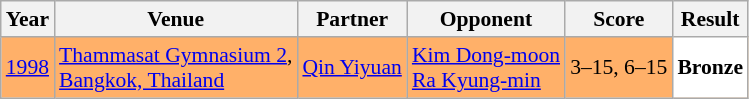<table class="sortable wikitable" style="font-size: 90%;">
<tr>
<th>Year</th>
<th>Venue</th>
<th>Partner</th>
<th>Opponent</th>
<th>Score</th>
<th>Result</th>
</tr>
<tr style="background:#FFB069">
<td align="center"><a href='#'>1998</a></td>
<td align="left"><a href='#'>Thammasat Gymnasium 2</a>,<br><a href='#'>Bangkok, Thailand</a></td>
<td align="left"> <a href='#'>Qin Yiyuan</a></td>
<td align="left"> <a href='#'>Kim Dong-moon</a> <br>  <a href='#'>Ra Kyung-min</a></td>
<td align="left">3–15, 6–15</td>
<td style="text-align:left; background:white"> <strong>Bronze</strong></td>
</tr>
</table>
